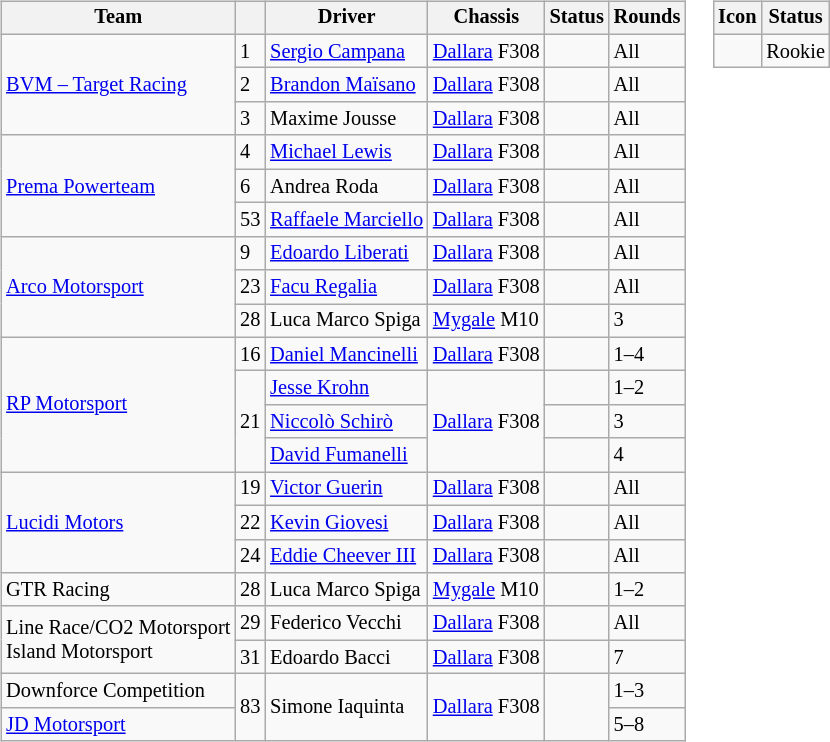<table>
<tr>
<td><br><table class="wikitable" style="font-size: 85%;">
<tr>
<th>Team</th>
<th></th>
<th>Driver</th>
<th>Chassis</th>
<th>Status</th>
<th>Rounds</th>
</tr>
<tr>
<td rowspan=3> <a href='#'>BVM – Target Racing</a></td>
<td>1</td>
<td> <a href='#'>Sergio Campana</a></td>
<td><a href='#'>Dallara</a> F308</td>
<td></td>
<td>All</td>
</tr>
<tr>
<td>2</td>
<td> <a href='#'>Brandon Maïsano</a></td>
<td><a href='#'>Dallara</a> F308</td>
<td align=center></td>
<td>All</td>
</tr>
<tr>
<td>3</td>
<td> Maxime Jousse</td>
<td><a href='#'>Dallara</a> F308</td>
<td></td>
<td>All</td>
</tr>
<tr>
<td rowspan=3> <a href='#'>Prema Powerteam</a></td>
<td>4</td>
<td> <a href='#'>Michael Lewis</a></td>
<td><a href='#'>Dallara</a> F308</td>
<td align=center></td>
<td>All</td>
</tr>
<tr>
<td>6</td>
<td> Andrea Roda</td>
<td><a href='#'>Dallara</a> F308</td>
<td></td>
<td>All</td>
</tr>
<tr>
<td>53</td>
<td> <a href='#'>Raffaele Marciello</a></td>
<td><a href='#'>Dallara</a> F308</td>
<td align=center></td>
<td>All</td>
</tr>
<tr>
<td rowspan=3> <a href='#'>Arco Motorsport</a></td>
<td>9</td>
<td> <a href='#'>Edoardo Liberati</a></td>
<td><a href='#'>Dallara</a> F308</td>
<td></td>
<td>All</td>
</tr>
<tr>
<td>23</td>
<td> <a href='#'>Facu Regalia</a></td>
<td><a href='#'>Dallara</a> F308</td>
<td align=center></td>
<td>All</td>
</tr>
<tr>
<td>28</td>
<td> Luca Marco Spiga</td>
<td><a href='#'>Mygale</a> M10</td>
<td align=center></td>
<td>3</td>
</tr>
<tr>
<td rowspan=4> <a href='#'>RP Motorsport</a></td>
<td>16</td>
<td> <a href='#'>Daniel Mancinelli</a></td>
<td><a href='#'>Dallara</a> F308</td>
<td></td>
<td>1–4</td>
</tr>
<tr>
<td rowspan=3>21</td>
<td> <a href='#'>Jesse Krohn</a></td>
<td rowspan=3><a href='#'>Dallara</a> F308</td>
<td></td>
<td>1–2</td>
</tr>
<tr>
<td> <a href='#'>Niccolò Schirò</a></td>
<td></td>
<td>3</td>
</tr>
<tr>
<td> <a href='#'>David Fumanelli</a></td>
<td></td>
<td>4</td>
</tr>
<tr>
<td rowspan=3> <a href='#'>Lucidi Motors</a></td>
<td>19</td>
<td> <a href='#'>Victor Guerin</a></td>
<td><a href='#'>Dallara</a> F308</td>
<td align=center></td>
<td>All</td>
</tr>
<tr>
<td>22</td>
<td> <a href='#'>Kevin Giovesi</a></td>
<td><a href='#'>Dallara</a> F308</td>
<td></td>
<td>All</td>
</tr>
<tr>
<td>24</td>
<td> <a href='#'>Eddie Cheever III</a></td>
<td><a href='#'>Dallara</a> F308</td>
<td align=center></td>
<td>All</td>
</tr>
<tr>
<td> GTR Racing</td>
<td>28</td>
<td> Luca Marco Spiga</td>
<td><a href='#'>Mygale</a> M10</td>
<td align=center></td>
<td>1–2</td>
</tr>
<tr>
<td rowspan=2> Line Race/CO2 Motorsport<br> Island Motorsport</td>
<td>29</td>
<td> Federico Vecchi</td>
<td><a href='#'>Dallara</a> F308</td>
<td align=center></td>
<td>All</td>
</tr>
<tr>
<td>31</td>
<td> Edoardo Bacci</td>
<td><a href='#'>Dallara</a> F308</td>
<td align=center></td>
<td>7</td>
</tr>
<tr>
<td> Downforce Competition</td>
<td rowspan=2>83</td>
<td rowspan=2> Simone Iaquinta</td>
<td rowspan=2><a href='#'>Dallara</a> F308</td>
<td align=center rowspan=2></td>
<td>1–3</td>
</tr>
<tr>
<td> <a href='#'>JD Motorsport</a></td>
<td>5–8</td>
</tr>
</table>
</td>
<td valign="top"><br><table class="wikitable" style="font-size: 85%;">
<tr>
<th>Icon</th>
<th>Status</th>
</tr>
<tr>
<td align=center></td>
<td>Rookie</td>
</tr>
</table>
</td>
</tr>
</table>
